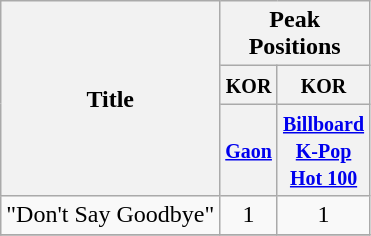<table class="wikitable" style="text-align:center;">
<tr>
<th rowspan=3>Title</th>
<th colspan=2>Peak Positions</th>
</tr>
<tr>
<th width="30"><small>KOR</small></th>
<th width="30"><small>KOR</small></th>
</tr>
<tr>
<th align=center><small><a href='#'>Gaon</a></small><br></th>
<th width="30"><small><a href='#'>Billboard</a> <a href='#'>K-Pop Hot 100</a></small><br></th>
</tr>
<tr>
<td align="left">"Don't Say Goodbye"</td>
<td align=center>1</td>
<td align=center>1</td>
</tr>
<tr>
</tr>
</table>
